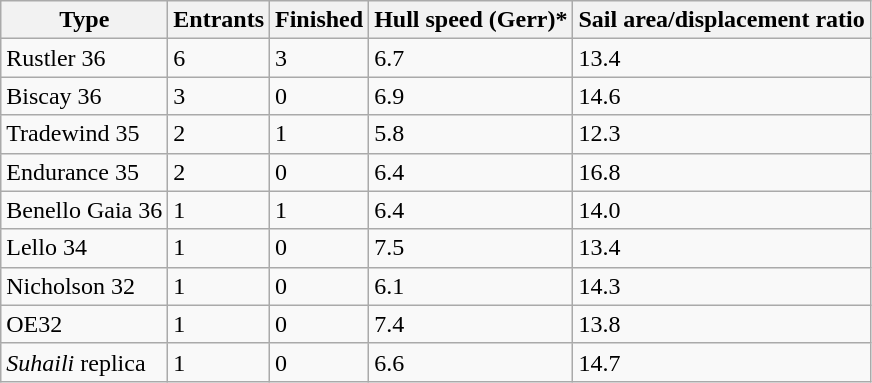<table class="wikitable">
<tr>
<th>Type</th>
<th>Entrants</th>
<th>Finished</th>
<th>Hull speed (Gerr)*</th>
<th>Sail area/displacement ratio</th>
</tr>
<tr>
<td>Rustler 36</td>
<td>6</td>
<td>3</td>
<td>6.7</td>
<td>13.4</td>
</tr>
<tr>
<td>Biscay 36</td>
<td>3</td>
<td>0</td>
<td>6.9</td>
<td>14.6</td>
</tr>
<tr>
<td>Tradewind 35</td>
<td>2</td>
<td>1</td>
<td>5.8</td>
<td>12.3</td>
</tr>
<tr>
<td>Endurance 35</td>
<td>2</td>
<td>0</td>
<td>6.4</td>
<td>16.8</td>
</tr>
<tr>
<td>Benello Gaia 36</td>
<td>1</td>
<td>1</td>
<td>6.4</td>
<td>14.0</td>
</tr>
<tr>
<td>Lello 34</td>
<td>1</td>
<td>0</td>
<td>7.5</td>
<td>13.4</td>
</tr>
<tr>
<td>Nicholson 32</td>
<td>1</td>
<td>0</td>
<td>6.1</td>
<td>14.3</td>
</tr>
<tr>
<td>OE32</td>
<td>1</td>
<td>0</td>
<td>7.4</td>
<td>13.8</td>
</tr>
<tr>
<td><em>Suhaili</em> replica</td>
<td>1</td>
<td>0</td>
<td>6.6</td>
<td>14.7</td>
</tr>
</table>
